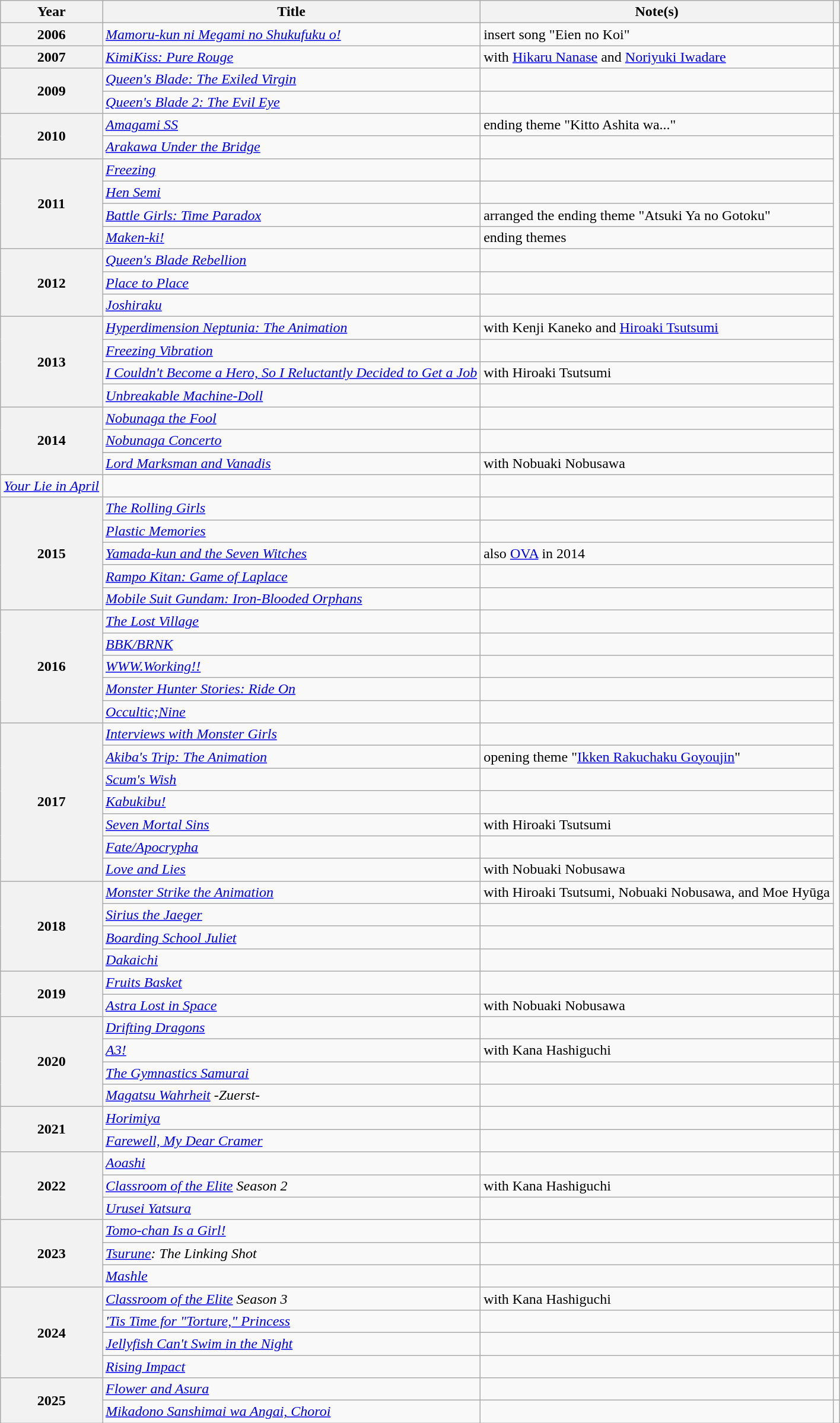<table class="wikitable sortable">
<tr>
<th>Year</th>
<th>Title</th>
<th class="unsortable">Note(s)</th>
<th class="unsortable"></th>
</tr>
<tr>
<th rowspan="1">2006</th>
<td><em><a href='#'>Mamoru-kun ni Megami no Shukufuku o!</a></em></td>
<td>insert song "Eien no Koi"</td>
<td></td>
</tr>
<tr>
<th rowspan="1">2007</th>
<td><em><a href='#'>KimiKiss: Pure Rouge</a></em></td>
<td>with <a href='#'>Hikaru Nanase</a> and <a href='#'>Noriyuki Iwadare</a></td>
<td></td>
</tr>
<tr>
<th rowspan="2">2009</th>
<td><em><a href='#'>Queen's Blade: The Exiled Virgin</a></em></td>
<td></td>
<td rowspan="2"></td>
</tr>
<tr>
<td><em><a href='#'>Queen's Blade 2: The Evil Eye</a></em></td>
</tr>
<tr>
<th rowspan="2">2010</th>
<td><em><a href='#'>Amagami SS</a></em></td>
<td>ending theme "Kitto Ashita wa..."</td>
<td rowspan="39"></td>
</tr>
<tr>
<td><em><a href='#'>Arakawa Under the Bridge</a></em></td>
<td></td>
</tr>
<tr>
<th rowspan="4">2011</th>
<td><em><a href='#'>Freezing</a></em></td>
<td></td>
</tr>
<tr>
<td><em><a href='#'>Hen Semi</a></em></td>
<td></td>
</tr>
<tr>
<td><em><a href='#'>Battle Girls: Time Paradox</a></em></td>
<td>arranged the ending theme "Atsuki Ya no Gotoku"</td>
</tr>
<tr>
<td><em><a href='#'>Maken-ki!</a></em></td>
<td>ending themes</td>
</tr>
<tr>
<th rowspan="3">2012</th>
<td><em><a href='#'>Queen's Blade Rebellion</a></em></td>
<td></td>
</tr>
<tr>
<td><em><a href='#'>Place to Place</a></em></td>
<td></td>
</tr>
<tr>
<td><em><a href='#'>Joshiraku</a></em></td>
<td></td>
</tr>
<tr>
<th rowspan="4">2013</th>
<td><em><a href='#'>Hyperdimension Neptunia: The Animation</a></em></td>
<td>with Kenji Kaneko and <a href='#'>Hiroaki Tsutsumi</a></td>
</tr>
<tr>
<td><em><a href='#'>Freezing Vibration</a></em></td>
<td></td>
</tr>
<tr>
<td><em><a href='#'>I Couldn't Become a Hero, So I Reluctantly Decided to Get a Job</a></em></td>
<td>with Hiroaki Tsutsumi</td>
</tr>
<tr>
<td><em><a href='#'>Unbreakable Machine-Doll</a></em></td>
<td></td>
</tr>
<tr>
<th rowspan="4">2014</th>
<td><em><a href='#'>Nobunaga the Fool</a></em></td>
<td></td>
</tr>
<tr>
<td><em><a href='#'>Nobunaga Concerto</a></em></td>
<td></td>
</tr>
<tr>
</tr>
<tr>
<td><em><a href='#'>Lord Marksman and Vanadis</a></em></td>
<td>with Nobuaki Nobusawa</td>
</tr>
<tr>
<td><em><a href='#'>Your Lie in April</a></em></td>
<td></td>
</tr>
<tr>
<th rowspan="5">2015</th>
<td><em><a href='#'>The Rolling Girls</a></em></td>
<td></td>
</tr>
<tr>
<td><em><a href='#'>Plastic Memories</a></em></td>
<td></td>
</tr>
<tr>
<td><em><a href='#'>Yamada-kun and the Seven Witches</a></em></td>
<td>also <a href='#'>OVA</a> in 2014</td>
</tr>
<tr>
<td><em><a href='#'>Rampo Kitan: Game of Laplace</a></em></td>
<td></td>
</tr>
<tr>
<td><em><a href='#'>Mobile Suit Gundam: Iron-Blooded Orphans</a></em></td>
<td></td>
</tr>
<tr>
<th rowspan="5">2016</th>
<td><em><a href='#'>The Lost Village</a></em></td>
<td></td>
</tr>
<tr>
<td><em><a href='#'>BBK/BRNK</a></em></td>
<td></td>
</tr>
<tr>
<td><em><a href='#'>WWW.Working!!</a></em></td>
<td></td>
</tr>
<tr>
<td><em><a href='#'>Monster Hunter Stories: Ride On</a></em></td>
<td></td>
</tr>
<tr>
<td><em><a href='#'>Occultic;Nine</a></em></td>
<td></td>
</tr>
<tr>
<th rowspan="7">2017</th>
<td><em><a href='#'>Interviews with Monster Girls</a></em></td>
<td></td>
</tr>
<tr>
<td><em><a href='#'>Akiba's Trip: The Animation</a></em></td>
<td>opening theme "<a href='#'>Ikken Rakuchaku Goyoujin</a>"</td>
</tr>
<tr>
<td><em><a href='#'>Scum's Wish</a></em></td>
<td></td>
</tr>
<tr>
<td><em><a href='#'>Kabukibu!</a></em></td>
<td></td>
</tr>
<tr>
<td><em><a href='#'>Seven Mortal Sins</a></em></td>
<td>with Hiroaki Tsutsumi</td>
</tr>
<tr>
<td><em><a href='#'>Fate/Apocrypha</a></em></td>
<td></td>
</tr>
<tr>
<td><em><a href='#'>Love and Lies</a></em></td>
<td>with Nobuaki Nobusawa</td>
</tr>
<tr>
<th rowspan="4">2018</th>
<td><em><a href='#'>Monster Strike the Animation</a></em></td>
<td>with Hiroaki Tsutsumi, Nobuaki Nobusawa, and Moe Hyūga</td>
</tr>
<tr>
<td><em><a href='#'>Sirius the Jaeger</a></em></td>
<td></td>
</tr>
<tr>
<td><em><a href='#'>Boarding School Juliet</a></em></td>
<td></td>
</tr>
<tr>
<td><em><a href='#'>Dakaichi</a></em></td>
<td></td>
</tr>
<tr>
<th rowspan="2">2019</th>
<td><em><a href='#'>Fruits Basket</a></em></td>
<td></td>
</tr>
<tr>
<td><em><a href='#'>Astra Lost in Space</a></em></td>
<td>with Nobuaki Nobusawa</td>
<td></td>
</tr>
<tr>
<th rowspan="4">2020</th>
<td><em><a href='#'>Drifting Dragons</a></em></td>
<td></td>
<td></td>
</tr>
<tr>
<td><em><a href='#'>A3!</a></em></td>
<td>with Kana Hashiguchi</td>
<td></td>
</tr>
<tr>
<td><em><a href='#'>The Gymnastics Samurai</a></em></td>
<td></td>
<td></td>
</tr>
<tr>
<td><em><a href='#'>Magatsu Wahrheit</a> -Zuerst-</em></td>
<td></td>
<td></td>
</tr>
<tr>
<th rowspan="2">2021</th>
<td><em><a href='#'>Horimiya</a></em></td>
<td></td>
<td></td>
</tr>
<tr>
<td><em><a href='#'>Farewell, My Dear Cramer</a></em></td>
<td></td>
<td></td>
</tr>
<tr>
<th rowspan="3">2022</th>
<td><em><a href='#'>Aoashi</a></em></td>
<td></td>
<td></td>
</tr>
<tr>
<td><em><a href='#'>Classroom of the Elite</a> Season 2</em></td>
<td>with Kana Hashiguchi</td>
<td></td>
</tr>
<tr>
<td><em><a href='#'>Urusei Yatsura</a></em></td>
<td></td>
<td></td>
</tr>
<tr>
<th rowspan="3">2023</th>
<td><em><a href='#'>Tomo-chan Is a Girl!</a></em></td>
<td></td>
<td></td>
</tr>
<tr>
<td><em><a href='#'>Tsurune</a>: The Linking Shot</em></td>
<td></td>
<td></td>
</tr>
<tr>
<td><em><a href='#'>Mashle</a></em></td>
<td></td>
<td></td>
</tr>
<tr>
<th rowspan="4">2024</th>
<td><em><a href='#'>Classroom of the Elite</a> Season 3</em></td>
<td>with Kana Hashiguchi</td>
<td></td>
</tr>
<tr>
<td><em><a href='#'>'Tis Time for "Torture," Princess</a></em></td>
<td></td>
<td></td>
</tr>
<tr>
<td><em><a href='#'>Jellyfish Can't Swim in the Night</a></em></td>
<td></td>
<td></td>
</tr>
<tr>
<td><em><a href='#'>Rising Impact</a></em></td>
<td></td>
<td></td>
</tr>
<tr>
<th rowspan="2">2025</th>
<td><em><a href='#'>Flower and Asura</a></em></td>
<td></td>
<td></td>
</tr>
<tr>
<td><em><a href='#'>Mikadono Sanshimai wa Angai, Choroi</a></em></td>
<td></td>
<td></td>
</tr>
</table>
